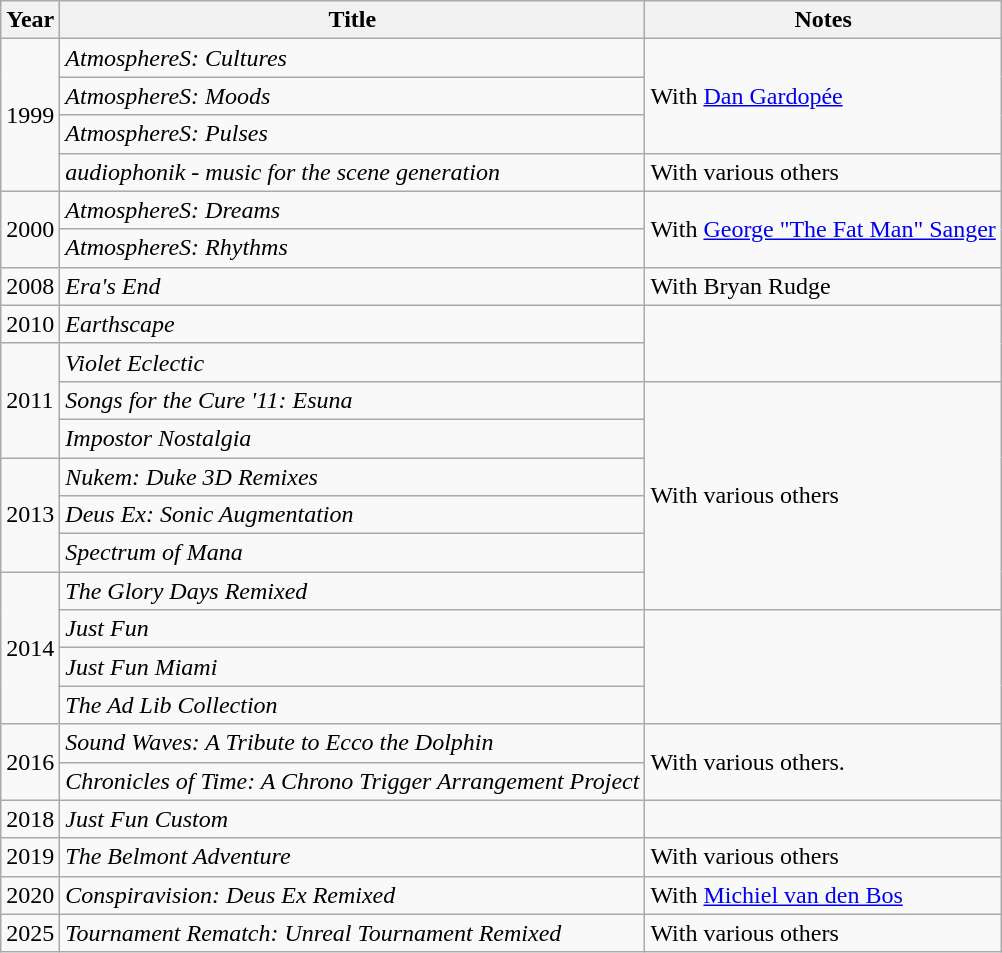<table class="wikitable sortable" width="auto">
<tr>
<th>Year</th>
<th>Title</th>
<th>Notes</th>
</tr>
<tr>
<td rowspan="4">1999</td>
<td><em>AtmosphereS: Cultures</em></td>
<td rowspan="3">With <a href='#'>Dan Gardopée</a></td>
</tr>
<tr>
<td><em>AtmosphereS: Moods</em></td>
</tr>
<tr>
<td><em>AtmosphereS: Pulses</em></td>
</tr>
<tr>
<td><em>audiophonik - music for the scene generation</em></td>
<td>With various others</td>
</tr>
<tr>
<td rowspan="2">2000</td>
<td><em>AtmosphereS: Dreams</em></td>
<td rowspan="2">With <a href='#'>George "The Fat Man" Sanger</a></td>
</tr>
<tr>
<td><em>AtmosphereS: Rhythms</em></td>
</tr>
<tr>
<td>2008</td>
<td><em>Era's End</em></td>
<td>With Bryan Rudge</td>
</tr>
<tr>
<td>2010</td>
<td><em>Earthscape</em></td>
<td rowspan="2"></td>
</tr>
<tr>
<td rowspan="3">2011</td>
<td><em>Violet Eclectic</em></td>
</tr>
<tr>
<td><em>Songs for the Cure '11: Esuna</em></td>
<td rowspan="6">With various others</td>
</tr>
<tr>
<td><em>Impostor Nostalgia</em></td>
</tr>
<tr>
<td rowspan="3">2013</td>
<td><em>Nukem: Duke 3D Remixes</em></td>
</tr>
<tr>
<td><em>Deus Ex: Sonic Augmentation</em></td>
</tr>
<tr>
<td><em>Spectrum of Mana</em></td>
</tr>
<tr>
<td rowspan="4">2014</td>
<td><em>The Glory Days Remixed</em></td>
</tr>
<tr>
<td><em>Just Fun</em></td>
<td rowspan="3"></td>
</tr>
<tr>
<td><em>Just Fun Miami</em></td>
</tr>
<tr>
<td><em>The Ad Lib Collection</em></td>
</tr>
<tr>
<td rowspan="2">2016</td>
<td><em>Sound Waves: A Tribute to Ecco the Dolphin</em></td>
<td rowspan="2">With various others.</td>
</tr>
<tr>
<td><em>Chronicles of Time: A Chrono Trigger Arrangement Project</em></td>
</tr>
<tr>
<td>2018</td>
<td><em>Just Fun Custom</em></td>
<td></td>
</tr>
<tr>
<td>2019</td>
<td><em>The Belmont Adventure</em></td>
<td>With various others</td>
</tr>
<tr>
<td>2020</td>
<td><em>Conspiravision: Deus Ex Remixed</em></td>
<td>With <a href='#'>Michiel van den Bos</a></td>
</tr>
<tr>
<td>2025</td>
<td><em>Tournament Rematch: Unreal Tournament Remixed</em></td>
<td>With various others</td>
</tr>
</table>
